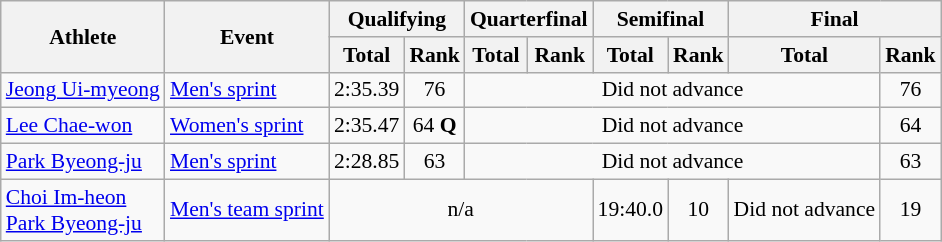<table class="wikitable" style="font-size:90%">
<tr>
<th rowspan="2">Athlete</th>
<th rowspan="2">Event</th>
<th colspan="2">Qualifying</th>
<th colspan="2">Quarterfinal</th>
<th colspan="2">Semifinal</th>
<th colspan="2">Final</th>
</tr>
<tr>
<th>Total</th>
<th>Rank</th>
<th>Total</th>
<th>Rank</th>
<th>Total</th>
<th>Rank</th>
<th>Total</th>
<th>Rank</th>
</tr>
<tr>
<td><a href='#'>Jeong Ui-myeong</a></td>
<td><a href='#'>Men's sprint</a></td>
<td align="center">2:35.39</td>
<td align="center">76</td>
<td colspan=5 align="center">Did not advance</td>
<td align="center">76</td>
</tr>
<tr>
<td><a href='#'>Lee Chae-won</a></td>
<td><a href='#'>Women's sprint</a></td>
<td align="center">2:35.47</td>
<td align="center">64 <strong>Q</strong></td>
<td colspan=5 align="center">Did not advance</td>
<td align="center">64</td>
</tr>
<tr>
<td><a href='#'>Park Byeong-ju</a></td>
<td><a href='#'>Men's sprint</a></td>
<td align="center">2:28.85</td>
<td align="center">63</td>
<td colspan=5 align="center">Did not advance</td>
<td align="center">63</td>
</tr>
<tr>
<td><a href='#'>Choi Im-heon</a><br> <a href='#'>Park Byeong-ju</a></td>
<td><a href='#'>Men's team sprint</a></td>
<td colspan=4 align="center">n/a</td>
<td align="center">19:40.0</td>
<td align="center">10</td>
<td align="center">Did not advance</td>
<td align="center">19</td>
</tr>
</table>
